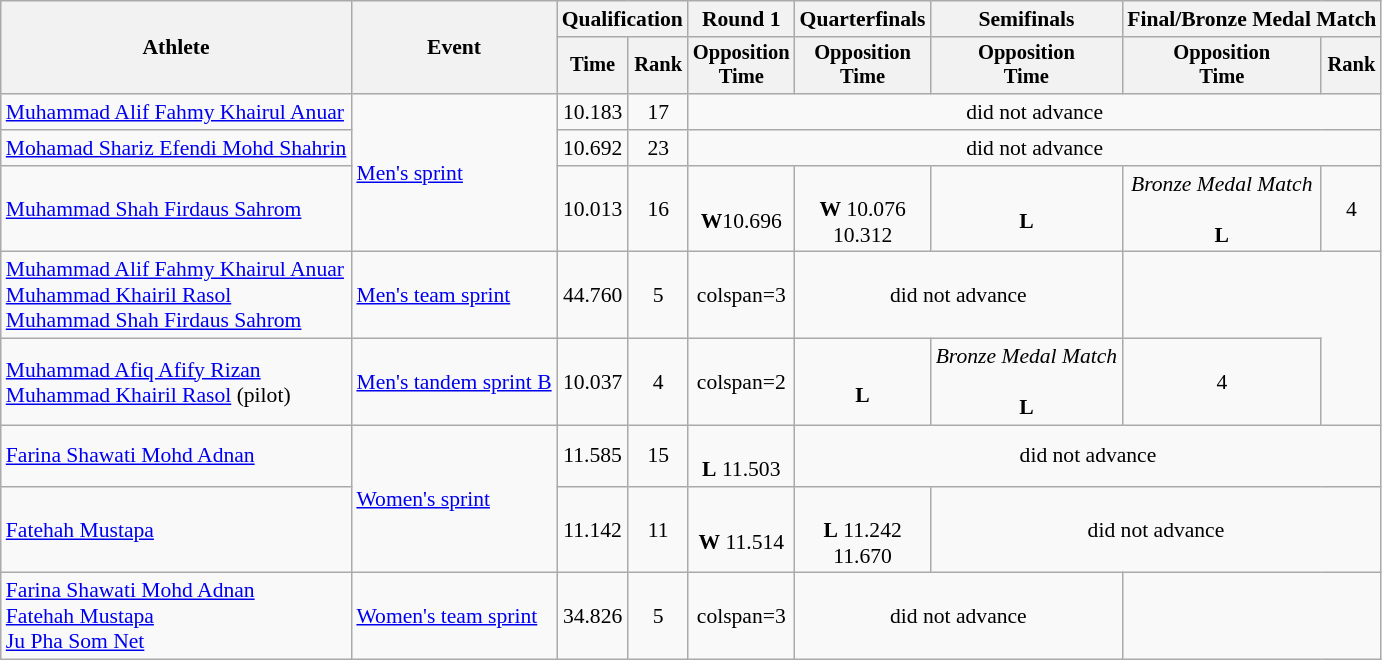<table class="wikitable" style="font-size:90%;">
<tr>
<th rowspan=2>Athlete</th>
<th rowspan=2>Event</th>
<th colspan=2>Qualification</th>
<th>Round 1</th>
<th>Quarterfinals</th>
<th>Semifinals</th>
<th colspan=2>Final/Bronze Medal Match</th>
</tr>
<tr style="font-size:95%">
<th>Time</th>
<th>Rank</th>
<th>Opposition<br>Time</th>
<th>Opposition<br>Time</th>
<th>Opposition<br>Time</th>
<th>Opposition<br>Time</th>
<th>Rank</th>
</tr>
<tr align=center>
<td align=left><a href='#'>Muhammad Alif Fahmy Khairul Anuar</a></td>
<td align=left rowspan=3><a href='#'>Men's sprint</a></td>
<td>10.183</td>
<td>17</td>
<td colspan=5>did not advance</td>
</tr>
<tr align=center>
<td align=left><a href='#'>Mohamad Shariz Efendi Mohd Shahrin</a></td>
<td>10.692</td>
<td>23</td>
<td colspan=5>did not advance</td>
</tr>
<tr align=center>
<td align=left><a href='#'>Muhammad Shah Firdaus Sahrom</a></td>
<td>10.013</td>
<td>16</td>
<td><br><strong>W</strong>10.696</td>
<td><br><strong>W</strong> 10.076<br>10.312</td>
<td><br><strong>L</strong></td>
<td><em>Bronze Medal Match</em><br><br><strong>L</strong></td>
<td>4</td>
</tr>
<tr align=center>
<td align=left><a href='#'>Muhammad Alif Fahmy Khairul Anuar</a><br><a href='#'>Muhammad Khairil Rasol</a><br><a href='#'>Muhammad Shah Firdaus Sahrom</a></td>
<td align=left><a href='#'>Men's team sprint</a></td>
<td>44.760</td>
<td>5</td>
<td>colspan=3 </td>
<td colspan=2>did not advance</td>
</tr>
<tr align=center>
<td align=left><a href='#'>Muhammad Afiq Afify Rizan</a><br><a href='#'>Muhammad Khairil Rasol</a> (pilot)</td>
<td align=left><a href='#'>Men's tandem sprint B</a></td>
<td>10.037</td>
<td>4</td>
<td>colspan=2 </td>
<td><br><strong>L</strong></td>
<td><em>Bronze Medal Match</em><br><br><strong>L</strong></td>
<td>4</td>
</tr>
<tr align=center>
<td align=left><a href='#'>Farina Shawati Mohd Adnan</a></td>
<td align=left rowspan=2><a href='#'>Women's sprint</a></td>
<td>11.585</td>
<td>15</td>
<td><br><strong>L</strong> 11.503<br></td>
<td colspan=4>did not advance</td>
</tr>
<tr align=center>
<td align=left><a href='#'>Fatehah Mustapa</a></td>
<td>11.142</td>
<td>11</td>
<td><br><strong>W</strong> 11.514<br></td>
<td><br><strong>L</strong> 11.242<br>11.670</td>
<td colspan=3>did not advance</td>
</tr>
<tr align=center>
<td align=left><a href='#'>Farina Shawati Mohd Adnan</a><br><a href='#'>Fatehah Mustapa</a><br><a href='#'>Ju Pha Som Net</a></td>
<td align=left><a href='#'>Women's team sprint</a></td>
<td>34.826</td>
<td>5</td>
<td>colspan=3 </td>
<td colspan=2>did not advance</td>
</tr>
</table>
